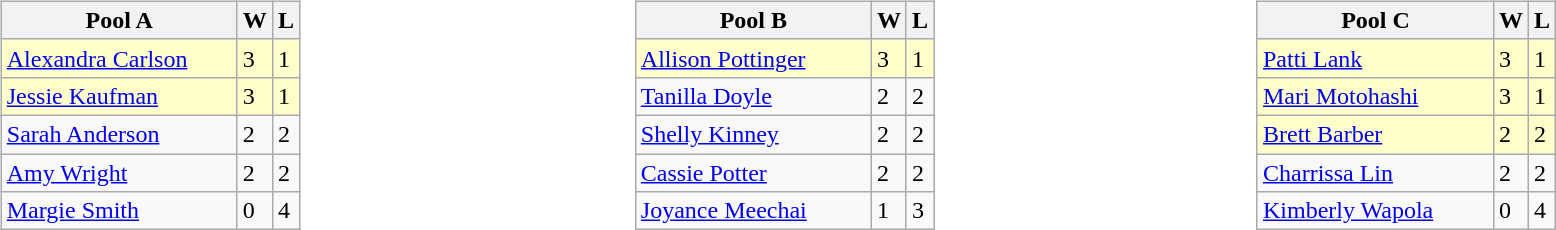<table>
<tr>
<td valign=top width=10%><br><table class=wikitable>
<tr>
<th width=150>Pool A</th>
<th>W</th>
<th>L</th>
</tr>
<tr bgcolor=#ffffcc>
<td> <a href='#'>Alexandra Carlson</a></td>
<td>3</td>
<td>1</td>
</tr>
<tr bgcolor=#ffffcc>
<td> <a href='#'>Jessie Kaufman</a></td>
<td>3</td>
<td>1</td>
</tr>
<tr>
<td> <a href='#'>Sarah Anderson</a></td>
<td>2</td>
<td>2</td>
</tr>
<tr>
<td> <a href='#'>Amy Wright</a></td>
<td>2</td>
<td>2</td>
</tr>
<tr>
<td> <a href='#'>Margie Smith</a></td>
<td>0</td>
<td>4</td>
</tr>
</table>
</td>
<td valign=top width=10%><br><table class=wikitable>
<tr>
<th width=150>Pool B</th>
<th>W</th>
<th>L</th>
</tr>
<tr bgcolor=#ffffcc>
<td> <a href='#'>Allison Pottinger</a></td>
<td>3</td>
<td>1</td>
</tr>
<tr>
<td> <a href='#'>Tanilla Doyle</a></td>
<td>2</td>
<td>2</td>
</tr>
<tr>
<td> <a href='#'>Shelly Kinney</a></td>
<td>2</td>
<td>2</td>
</tr>
<tr>
<td> <a href='#'>Cassie Potter</a></td>
<td>2</td>
<td>2</td>
</tr>
<tr>
<td> <a href='#'>Joyance Meechai</a></td>
<td>1</td>
<td>3</td>
</tr>
</table>
</td>
<td valign=top width=10%><br><table class=wikitable>
<tr>
<th width=150>Pool C</th>
<th>W</th>
<th>L</th>
</tr>
<tr bgcolor=#ffffcc>
<td> <a href='#'>Patti Lank</a></td>
<td>3</td>
<td>1</td>
</tr>
<tr bgcolor=#ffffcc>
<td> <a href='#'>Mari Motohashi</a></td>
<td>3</td>
<td>1</td>
</tr>
<tr bgcolor=#ffffcc>
<td> <a href='#'>Brett Barber</a></td>
<td>2</td>
<td>2</td>
</tr>
<tr>
<td> <a href='#'>Charrissa Lin</a></td>
<td>2</td>
<td>2</td>
</tr>
<tr>
<td> <a href='#'>Kimberly Wapola</a></td>
<td>0</td>
<td>4</td>
</tr>
</table>
</td>
</tr>
</table>
